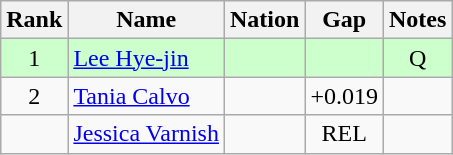<table class="wikitable sortable" style="text-align:center">
<tr>
<th>Rank</th>
<th>Name</th>
<th>Nation</th>
<th>Gap</th>
<th>Notes</th>
</tr>
<tr bgcolor=ccffcc>
<td>1</td>
<td align=left><a href='#'>Lee Hye-jin</a></td>
<td align=left></td>
<td></td>
<td>Q</td>
</tr>
<tr>
<td>2</td>
<td align=left><a href='#'>Tania Calvo</a></td>
<td align=left></td>
<td>+0.019</td>
<td></td>
</tr>
<tr>
<td></td>
<td align=left><a href='#'>Jessica Varnish</a></td>
<td align=left></td>
<td>REL</td>
<td></td>
</tr>
</table>
